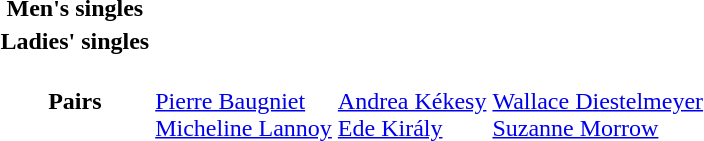<table>
<tr>
</tr>
<tr>
<th scope="row">Men's singles<br></th>
<td></td>
<td></td>
<td></td>
</tr>
<tr>
<th scope="row">Ladies' singles<br></th>
<td></td>
<td></td>
<td></td>
</tr>
<tr>
<th scope="row">Pairs<br></th>
<td><br><a href='#'>Pierre Baugniet</a><br><a href='#'>Micheline Lannoy</a></td>
<td><br><a href='#'>Andrea Kékesy</a><br><a href='#'>Ede Király</a></td>
<td><br><a href='#'>Wallace Diestelmeyer</a><br><a href='#'>Suzanne Morrow</a></td>
</tr>
</table>
